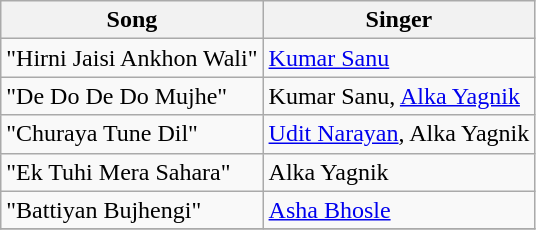<table class="wikitable">
<tr>
<th>Song</th>
<th>Singer</th>
</tr>
<tr>
<td>"Hirni Jaisi Ankhon Wali"</td>
<td><a href='#'>Kumar Sanu</a></td>
</tr>
<tr>
<td>"De Do De Do Mujhe"</td>
<td>Kumar Sanu, <a href='#'>Alka Yagnik</a></td>
</tr>
<tr>
<td>"Churaya Tune Dil"</td>
<td><a href='#'>Udit Narayan</a>, Alka Yagnik</td>
</tr>
<tr>
<td>"Ek Tuhi Mera Sahara"</td>
<td>Alka Yagnik</td>
</tr>
<tr>
<td>"Battiyan Bujhengi"</td>
<td><a href='#'>Asha Bhosle</a></td>
</tr>
<tr>
</tr>
</table>
